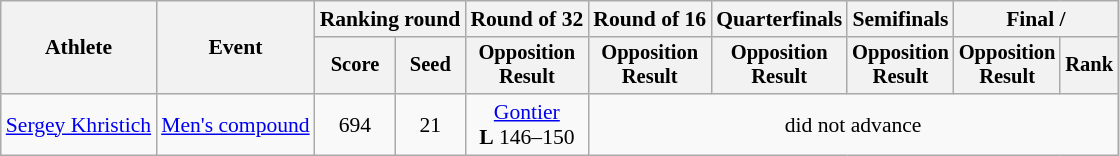<table class=wikitable style="font-size:90%">
<tr>
<th rowspan="2">Athlete</th>
<th rowspan="2">Event</th>
<th colspan="2">Ranking round</th>
<th>Round of 32</th>
<th>Round of 16</th>
<th>Quarterfinals</th>
<th>Semifinals</th>
<th colspan="2">Final / </th>
</tr>
<tr style="font-size:95%">
<th>Score</th>
<th>Seed</th>
<th>Opposition<br>Result</th>
<th>Opposition<br>Result</th>
<th>Opposition<br>Result</th>
<th>Opposition<br>Result</th>
<th>Opposition<br>Result</th>
<th>Rank</th>
</tr>
<tr align=center>
<td align=left><a href='#'>Sergey Khristich</a></td>
<td align=left><a href='#'>Men's compound</a></td>
<td>694</td>
<td>21</td>
<td> <a href='#'>Gontier</a><br><strong>L</strong> 146–150</td>
<td colspan=5>did not advance</td>
</tr>
</table>
